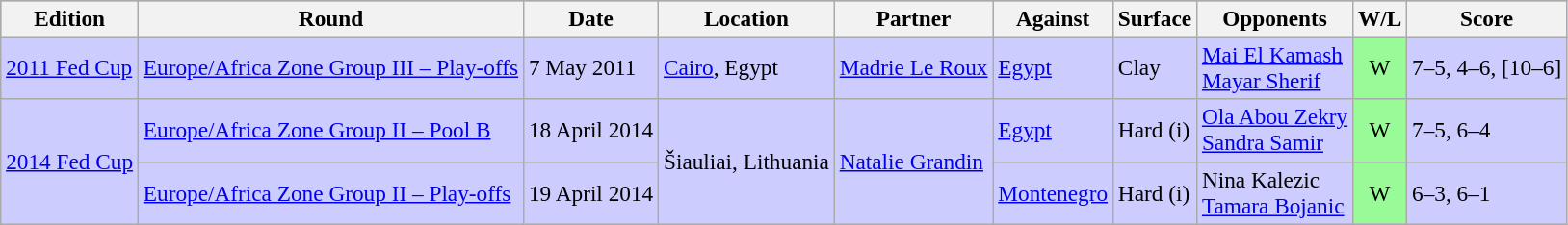<table class=wikitable style=font-size:97%;background:#ccf>
<tr>
<th>Edition</th>
<th>Round</th>
<th>Date</th>
<th>Location</th>
<th>Partner</th>
<th>Against</th>
<th>Surface</th>
<th>Opponents</th>
<th>W/L</th>
<th>Score</th>
</tr>
<tr>
<td><a href='#'>2011 Fed Cup</a></td>
<td><a href='#'>Europe/Africa Zone Group III – Play-offs</a></td>
<td>7 May 2011</td>
<td><a href='#'>Cairo</a>, Egypt</td>
<td> <a href='#'>Madrie Le Roux</a></td>
<td> <a href='#'>Egypt</a></td>
<td>Clay</td>
<td> <a href='#'>Mai El Kamash</a><br> <a href='#'>Mayar Sherif</a></td>
<td align=center bgcolor=98fb98>W</td>
<td>7–5, 4–6, [10–6]</td>
</tr>
<tr>
<td rowspan=2><a href='#'>2014 Fed Cup</a></td>
<td><a href='#'>Europe/Africa Zone Group II – Pool B</a></td>
<td>18 April 2014</td>
<td rowspan=2>Šiauliai, Lithuania</td>
<td rowspan=4> <a href='#'>Natalie Grandin</a></td>
<td> <a href='#'>Egypt</a></td>
<td>Hard (i)</td>
<td> <a href='#'>Ola Abou Zekry</a><br> <a href='#'>Sandra Samir</a></td>
<td align=center bgcolor=98fb98>W</td>
<td>7–5, 6–4</td>
</tr>
<tr>
<td><a href='#'>Europe/Africa Zone Group II – Play-offs</a></td>
<td>19 April 2014</td>
<td> <a href='#'>Montenegro</a></td>
<td>Hard (i)</td>
<td> Nina Kalezic<br> <a href='#'>Tamara Bojanic</a></td>
<td align=center bgcolor=98fb98>W</td>
<td>6–3, 6–1</td>
</tr>
</table>
